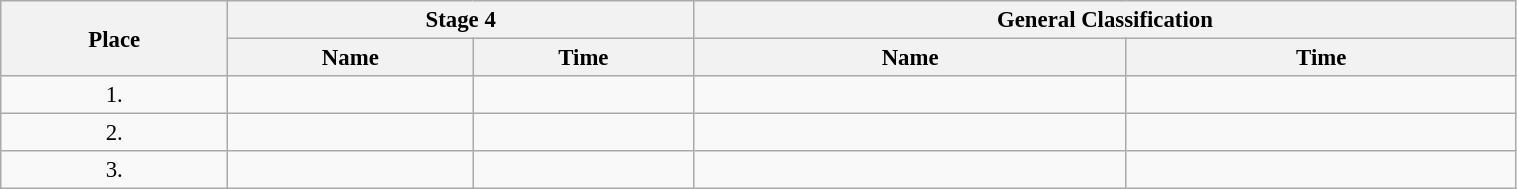<table class=wikitable style="font-size:95%" width="80%">
<tr>
<th rowspan="2">Place</th>
<th colspan="2">Stage 4</th>
<th colspan="2">General Classification</th>
</tr>
<tr>
<th>Name</th>
<th>Time</th>
<th>Name</th>
<th>Time</th>
</tr>
<tr>
<td align="center">1.</td>
<td></td>
<td></td>
<td></td>
<td></td>
</tr>
<tr>
<td align="center">2.</td>
<td></td>
<td></td>
<td></td>
<td></td>
</tr>
<tr>
<td align="center">3.</td>
<td></td>
<td></td>
<td></td>
<td></td>
</tr>
</table>
